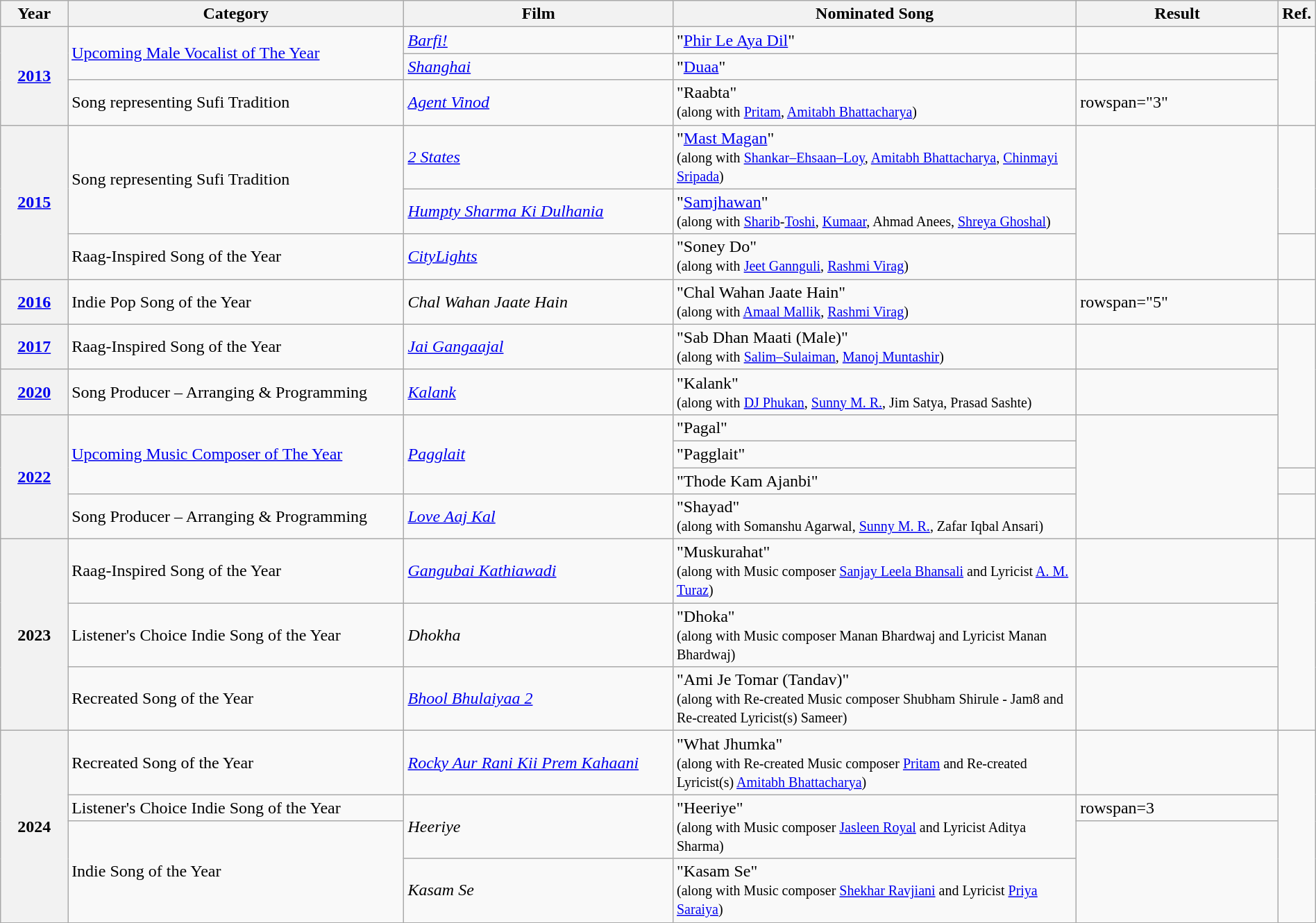<table class="wikitable plainrowheaders" width="100%" "textcolor:#000;">
<tr>
<th scope="col" width=5%><strong>Year</strong></th>
<th scope="col" width=25%><strong>Category</strong></th>
<th scope="col" width=20%><strong>Film</strong></th>
<th scope="col" width=30%><strong>Nominated Song</strong></th>
<th scope="col" width=15%><strong>Result</strong></th>
<th scope="col" width=2%><strong>Ref.</strong></th>
</tr>
<tr>
<th scope="row" rowspan="3"><a href='#'>2013</a></th>
<td rowspan="2"><a href='#'>Upcoming Male Vocalist of The Year</a></td>
<td><em><a href='#'>Barfi!</a></em></td>
<td>"<a href='#'>Phir Le Aya Dil</a>"</td>
<td></td>
<td rowspan="3"></td>
</tr>
<tr>
<td><em><a href='#'>Shanghai</a></em></td>
<td>"<a href='#'>Duaa</a>"</td>
<td></td>
</tr>
<tr>
<td>Song representing Sufi Tradition</td>
<td><em><a href='#'>Agent Vinod</a></em></td>
<td>"Raabta"<br><small>(along with <a href='#'>Pritam</a>, <a href='#'>Amitabh Bhattacharya</a>)</small></td>
<td>rowspan="3" </td>
</tr>
<tr>
<th scope="row" rowspan="3"><a href='#'>2015</a></th>
<td rowspan="2">Song representing Sufi Tradition</td>
<td><em><a href='#'>2 States</a></em></td>
<td>"<a href='#'>Mast Magan</a>"<br><small>(along with <a href='#'>Shankar–Ehsaan–Loy</a>, <a href='#'>Amitabh Bhattacharya</a>, <a href='#'>Chinmayi Sripada</a>)</small></td>
<td rowspan="3"></td>
</tr>
<tr>
<td><em><a href='#'>Humpty Sharma Ki Dulhania</a></em></td>
<td>"<a href='#'>Samjhawan</a>"<br><small>(along with <a href='#'>Sharib</a>-<a href='#'>Toshi</a>, <a href='#'>Kumaar</a>, Ahmad Anees, <a href='#'>Shreya Ghoshal</a>)</small></td>
</tr>
<tr>
<td>Raag-Inspired Song of the Year</td>
<td><em><a href='#'>CityLights</a></em></td>
<td>"Soney Do"<br><small>(along with <a href='#'>Jeet Gannguli</a>, <a href='#'>Rashmi Virag</a>)</small></td>
<td></td>
</tr>
<tr>
<th scope="row"><a href='#'>2016</a></th>
<td>Indie Pop Song of the Year</td>
<td><em>Chal Wahan Jaate Hain</em></td>
<td>"Chal Wahan Jaate Hain"<br><small>(along with <a href='#'>Amaal Mallik</a>, <a href='#'>Rashmi Virag</a>)</small></td>
<td>rowspan="5" </td>
<td></td>
</tr>
<tr>
<th scope="row"><a href='#'>2017</a></th>
<td>Raag-Inspired Song of the Year</td>
<td><em><a href='#'>Jai Gangaajal</a></em></td>
<td>"Sab Dhan Maati (Male)"<br><small>(along with <a href='#'>Salim–Sulaiman</a>, <a href='#'>Manoj Muntashir</a>)</small></td>
<td></td>
</tr>
<tr>
<th scope="row"><a href='#'>2020</a></th>
<td>Song Producer – Arranging & Programming</td>
<td><em><a href='#'>Kalank</a></em></td>
<td>"Kalank"<br><small>(along with <a href='#'>DJ Phukan</a>, <a href='#'>Sunny M. R.</a>, Jim Satya, Prasad Sashte)</small></td>
<td></td>
</tr>
<tr>
<th scope="row" rowspan="4"><a href='#'>2022</a></th>
<td rowspan="3"><a href='#'>Upcoming Music Composer of The Year</a></td>
<td rowspan="3"><em><a href='#'>Pagglait</a></em></td>
<td>"Pagal"</td>
<td rowspan="4"></td>
</tr>
<tr>
<td>"Pagglait"</td>
</tr>
<tr>
<td>"Thode Kam Ajanbi"</td>
<td></td>
</tr>
<tr>
<td>Song Producer – Arranging & Programming</td>
<td><em><a href='#'>Love Aaj Kal</a></em></td>
<td>"Shayad"<br><small>(along with Somanshu Agarwal, <a href='#'>Sunny M. R.</a>, Zafar Iqbal Ansari)</small></td>
<td></td>
</tr>
<tr>
<th scope="row" rowspan="3">2023</th>
<td>Raag-Inspired Song of the Year</td>
<td><em><a href='#'>Gangubai Kathiawadi</a></em></td>
<td>"Muskurahat"<br><small>(along with Music composer <a href='#'>Sanjay Leela Bhansali</a> and Lyricist <a href='#'>A. M. Turaz</a>)</small></td>
<td></td>
<td rowspan="3"></td>
</tr>
<tr>
<td>Listener's Choice Indie Song of the Year</td>
<td><em>Dhokha</em></td>
<td>"Dhoka"<br><small>(along with Music composer Manan Bhardwaj and Lyricist Manan Bhardwaj)</small></td>
<td></td>
</tr>
<tr>
<td>Recreated Song of the Year</td>
<td><em><a href='#'>Bhool Bhulaiyaa 2</a></em></td>
<td>"Ami Je Tomar (Tandav)"<br><small>(along with Re-created Music composer Shubham Shirule - Jam8 and Re-created Lyricist(s) Sameer)</small></td>
<td></td>
</tr>
<tr>
<th scope="row" rowspan="4">2024</th>
<td>Recreated Song of the Year</td>
<td><em><a href='#'>Rocky Aur Rani Kii Prem Kahaani</a></em></td>
<td>"What Jhumka"<br><small>(along with Re-created Music composer <a href='#'>Pritam</a> and Re-created Lyricist(s) <a href='#'>Amitabh Bhattacharya</a>)</small></td>
<td></td>
<td rowspan=4></td>
</tr>
<tr>
<td>Listener's Choice Indie Song of the Year</td>
<td rowspan=2><em>Heeriye</em></td>
<td rowspan=2>"Heeriye"<br><small>(along with Music composer <a href='#'>Jasleen Royal</a> and Lyricist Aditya Sharma)</small></td>
<td>rowspan=3 </td>
</tr>
<tr>
<td rowspan=2>Indie Song of the Year</td>
</tr>
<tr>
<td><em>Kasam Se</em></td>
<td>"Kasam Se"<br><small>(along with Music composer <a href='#'>Shekhar Ravjiani</a> and Lyricist <a href='#'>Priya Saraiya</a>)</small></td>
</tr>
</table>
